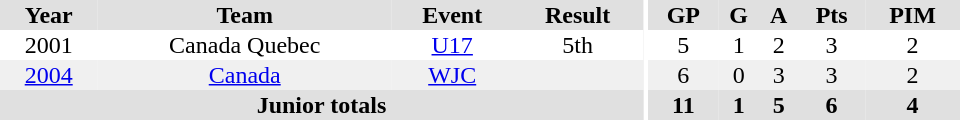<table border="0" cellpadding="1" cellspacing="0" ID="Table3" style="text-align:center; width:40em">
<tr ALIGN="centre" bgcolor="#e0e0e0">
<th>Year</th>
<th>Team</th>
<th>Event</th>
<th>Result</th>
<th rowspan="99" bgcolor="#ffffff"></th>
<th>GP</th>
<th>G</th>
<th>A</th>
<th>Pts</th>
<th>PIM</th>
</tr>
<tr>
<td>2001</td>
<td>Canada Quebec</td>
<td><a href='#'>U17</a></td>
<td>5th</td>
<td>5</td>
<td>1</td>
<td>2</td>
<td>3</td>
<td>2</td>
</tr>
<tr bgcolor="#f0f0f0">
<td><a href='#'>2004</a></td>
<td><a href='#'>Canada</a></td>
<td><a href='#'>WJC</a></td>
<td></td>
<td>6</td>
<td>0</td>
<td>3</td>
<td>3</td>
<td>2</td>
</tr>
<tr bgcolor="#e0e0e0">
<th colspan="4">Junior totals</th>
<th>11</th>
<th>1</th>
<th>5</th>
<th>6</th>
<th>4</th>
</tr>
</table>
